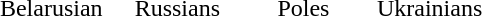<table class="whitetable" style="text-align:center">
<tr>
<td width="23%"></td>
<td width="2%"></td>
<td width="23%"></td>
<td width="2%"></td>
<td width="23%"></td>
<td width="2%"></td>
<td width="23%"></td>
</tr>
<tr>
<td>Belarusian</td>
<td></td>
<td>Russians</td>
<td></td>
<td>Poles</td>
<td></td>
<td>Ukrainians</td>
</tr>
</table>
